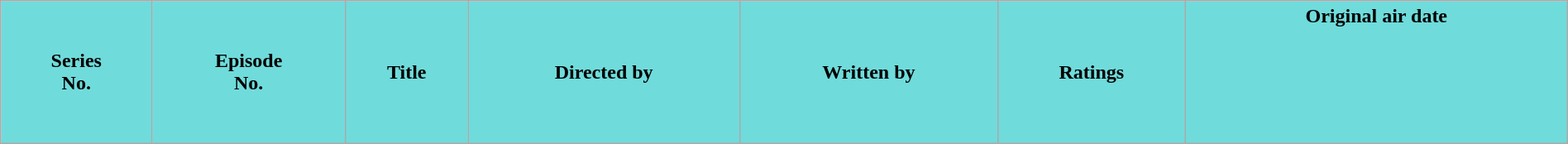<table class="wikitable plainrowheaders" width="100%">
<tr>
<th style="background-color: #70DBDB;">Series<br>No.</th>
<th style="background-color: #70DBDB;">Episode<br>No.</th>
<th style="background-color: #70DBDB;">Title</th>
<th style="background-color: #70DBDB;">Directed by</th>
<th style="background-color: #70DBDB;">Written by</th>
<th style="background-color: #70DBDB;">Ratings</th>
<th style="background-color: #70DBDB;">Original air date<br><br><br><br><br><br></th>
</tr>
</table>
